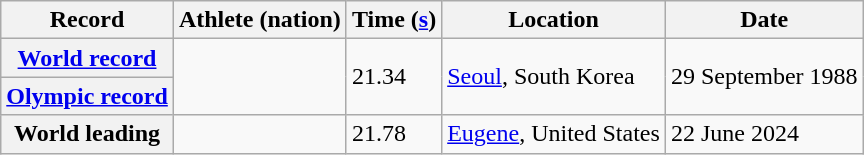<table class="wikitable">
<tr>
<th scope="col">Record</th>
<th scope="col">Athlete (nation)</th>
<th scope="col">Time (<a href='#'>s</a>)</th>
<th scope="col">Location</th>
<th scope="col">Date</th>
</tr>
<tr>
<th scope="row"><a href='#'>World record</a></th>
<td rowspan="2"></td>
<td rowspan="2">21.34</td>
<td rowspan="2"><a href='#'>Seoul</a>, South Korea</td>
<td rowspan="2">29 September 1988</td>
</tr>
<tr>
<th scope="row"><a href='#'>Olympic record</a></th>
</tr>
<tr>
<th scope="row">World leading</th>
<td></td>
<td>21.78</td>
<td><a href='#'>Eugene</a>, United States</td>
<td>22 June 2024</td>
</tr>
</table>
